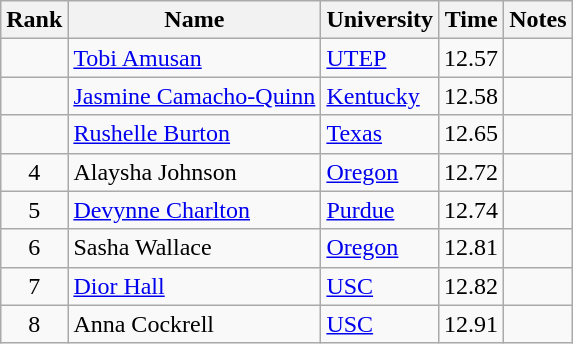<table class="wikitable sortable" style="text-align:center">
<tr>
<th>Rank</th>
<th>Name</th>
<th>University</th>
<th>Time</th>
<th>Notes</th>
</tr>
<tr>
<td></td>
<td align=left><a href='#'>Tobi Amusan</a> </td>
<td align="left"><a href='#'>UTEP</a></td>
<td>12.57</td>
<td></td>
</tr>
<tr>
<td></td>
<td align=left><a href='#'>Jasmine Camacho-Quinn</a> </td>
<td align="left"><a href='#'>Kentucky</a></td>
<td>12.58</td>
<td></td>
</tr>
<tr>
<td></td>
<td align=left><a href='#'>Rushelle Burton</a></td>
<td align="left"><a href='#'>Texas</a></td>
<td>12.65</td>
<td></td>
</tr>
<tr>
<td>4</td>
<td align=left>Alaysha Johnson</td>
<td align="left"><a href='#'>Oregon</a></td>
<td>12.72</td>
<td></td>
</tr>
<tr>
<td>5</td>
<td align=left><a href='#'>Devynne Charlton</a></td>
<td align="left"><a href='#'>Purdue</a></td>
<td>12.74</td>
<td></td>
</tr>
<tr>
<td>6</td>
<td align=left>Sasha Wallace</td>
<td align="left"><a href='#'>Oregon</a></td>
<td>12.81</td>
<td></td>
</tr>
<tr>
<td>7</td>
<td align=left><a href='#'>Dior Hall</a></td>
<td align="left"><a href='#'>USC</a></td>
<td>12.82</td>
<td></td>
</tr>
<tr>
<td>8</td>
<td align="left">Anna Cockrell</td>
<td align="left"><a href='#'>USC</a></td>
<td>12.91</td>
<td></td>
</tr>
</table>
